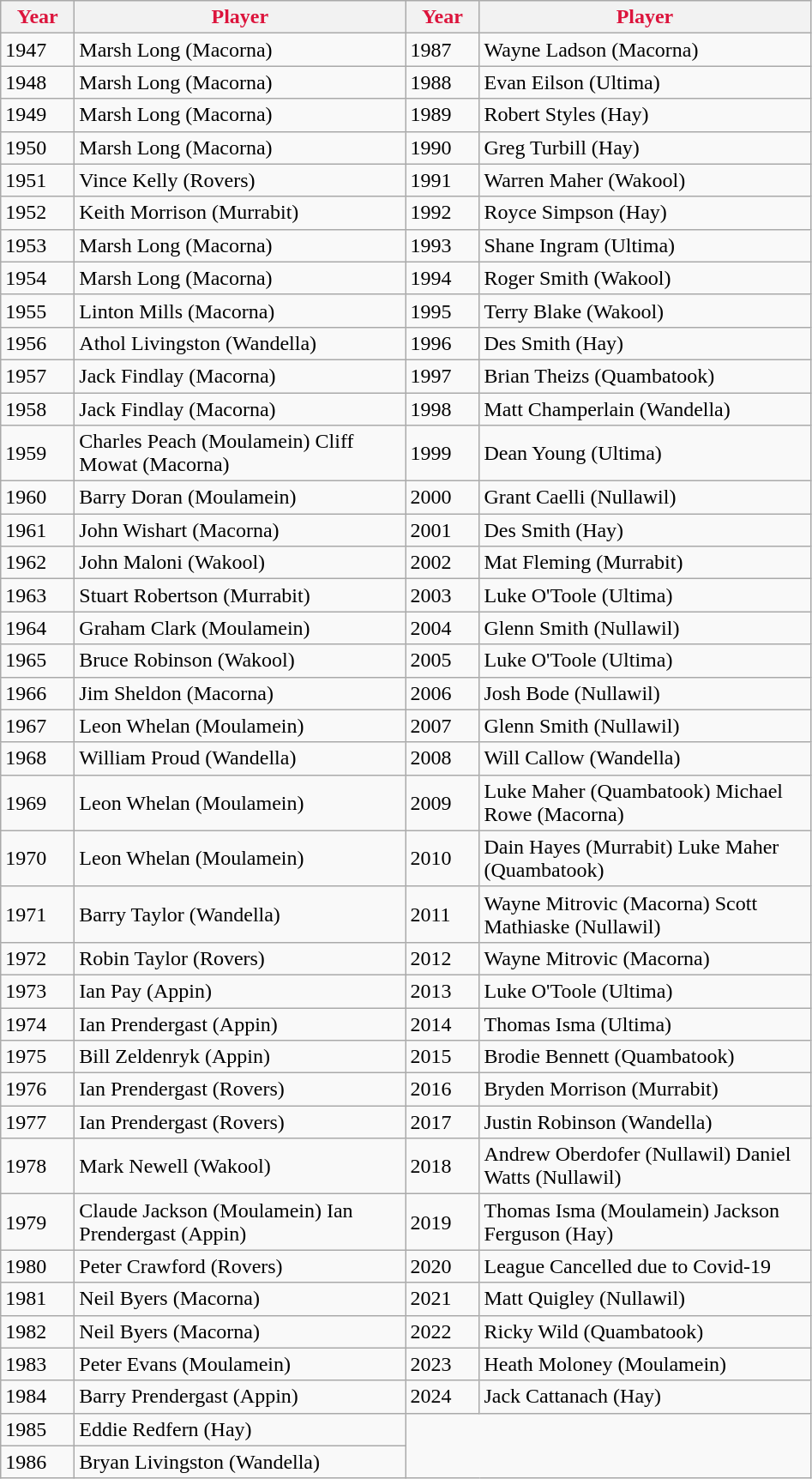<table class="wikitable">
<tr>
<th style="color:crimson" width="50">Year</th>
<th style="color:crimson" width="250">Player</th>
<th style="color:crimson" width="50">Year</th>
<th style="color:crimson" width="250">Player</th>
</tr>
<tr>
<td>1947</td>
<td>Marsh Long (Macorna)</td>
<td>1987</td>
<td>Wayne Ladson (Macorna)</td>
</tr>
<tr>
<td>1948</td>
<td>Marsh Long (Macorna)</td>
<td>1988</td>
<td>Evan Eilson (Ultima)</td>
</tr>
<tr>
<td>1949</td>
<td>Marsh Long (Macorna)</td>
<td>1989</td>
<td>Robert Styles (Hay)</td>
</tr>
<tr>
<td>1950</td>
<td>Marsh Long (Macorna)</td>
<td>1990</td>
<td>Greg Turbill (Hay)</td>
</tr>
<tr>
<td>1951</td>
<td>Vince Kelly (Rovers)</td>
<td>1991</td>
<td>Warren Maher (Wakool)</td>
</tr>
<tr>
<td>1952</td>
<td>Keith Morrison (Murrabit)</td>
<td>1992</td>
<td>Royce Simpson (Hay)</td>
</tr>
<tr>
<td>1953</td>
<td>Marsh Long (Macorna)</td>
<td>1993</td>
<td>Shane Ingram (Ultima)</td>
</tr>
<tr>
<td>1954</td>
<td>Marsh Long (Macorna)</td>
<td>1994</td>
<td>Roger Smith (Wakool)</td>
</tr>
<tr>
<td>1955</td>
<td>Linton Mills (Macorna)</td>
<td>1995</td>
<td>Terry Blake (Wakool)</td>
</tr>
<tr>
<td>1956</td>
<td>Athol Livingston  (Wandella)</td>
<td>1996</td>
<td>Des Smith (Hay)</td>
</tr>
<tr>
<td>1957</td>
<td>Jack Findlay (Macorna)</td>
<td>1997</td>
<td>Brian Theizs (Quambatook)</td>
</tr>
<tr>
<td>1958</td>
<td>Jack Findlay (Macorna)</td>
<td>1998</td>
<td>Matt Champerlain (Wandella)</td>
</tr>
<tr>
<td>1959</td>
<td>Charles Peach (Moulamein) Cliff Mowat (Macorna)</td>
<td>1999</td>
<td>Dean Young (Ultima)</td>
</tr>
<tr>
<td>1960</td>
<td>Barry Doran (Moulamein)</td>
<td>2000</td>
<td>Grant Caelli (Nullawil)</td>
</tr>
<tr>
<td>1961</td>
<td>John Wishart (Macorna)</td>
<td>2001</td>
<td>Des Smith (Hay)</td>
</tr>
<tr>
<td>1962</td>
<td>John Maloni (Wakool)</td>
<td>2002</td>
<td>Mat Fleming (Murrabit)</td>
</tr>
<tr>
<td>1963</td>
<td>Stuart Robertson (Murrabit)</td>
<td>2003</td>
<td>Luke O'Toole (Ultima)</td>
</tr>
<tr>
<td>1964</td>
<td>Graham Clark (Moulamein)</td>
<td>2004</td>
<td>Glenn Smith (Nullawil)</td>
</tr>
<tr>
<td>1965</td>
<td>Bruce Robinson (Wakool)</td>
<td>2005</td>
<td>Luke O'Toole (Ultima)</td>
</tr>
<tr>
<td>1966</td>
<td>Jim Sheldon (Macorna)</td>
<td>2006</td>
<td>Josh Bode (Nullawil)</td>
</tr>
<tr>
<td>1967</td>
<td>Leon Whelan (Moulamein)</td>
<td>2007</td>
<td>Glenn Smith (Nullawil)</td>
</tr>
<tr>
<td>1968</td>
<td>William Proud (Wandella)</td>
<td>2008</td>
<td>Will Callow (Wandella)</td>
</tr>
<tr>
<td>1969</td>
<td>Leon Whelan (Moulamein)</td>
<td>2009</td>
<td>Luke Maher (Quambatook) Michael Rowe (Macorna)</td>
</tr>
<tr>
<td>1970</td>
<td>Leon Whelan (Moulamein)</td>
<td>2010</td>
<td>Dain Hayes (Murrabit) Luke Maher (Quambatook)</td>
</tr>
<tr>
<td>1971</td>
<td>Barry Taylor (Wandella)</td>
<td>2011</td>
<td>Wayne Mitrovic (Macorna) Scott Mathiaske (Nullawil)</td>
</tr>
<tr>
<td>1972</td>
<td>Robin Taylor (Rovers)</td>
<td>2012</td>
<td>Wayne Mitrovic (Macorna)</td>
</tr>
<tr>
<td>1973</td>
<td>Ian Pay (Appin)</td>
<td>2013</td>
<td>Luke O'Toole (Ultima)</td>
</tr>
<tr>
<td>1974</td>
<td>Ian Prendergast (Appin)</td>
<td>2014</td>
<td>Thomas Isma (Ultima)</td>
</tr>
<tr>
<td>1975</td>
<td>Bill Zeldenryk (Appin)</td>
<td>2015</td>
<td>Brodie Bennett (Quambatook)</td>
</tr>
<tr>
<td>1976</td>
<td>Ian Prendergast (Rovers)</td>
<td>2016</td>
<td>Bryden Morrison (Murrabit)</td>
</tr>
<tr>
<td>1977</td>
<td>Ian Prendergast (Rovers)</td>
<td>2017</td>
<td>Justin Robinson (Wandella)</td>
</tr>
<tr>
<td>1978</td>
<td>Mark Newell (Wakool)</td>
<td>2018</td>
<td>Andrew Oberdofer (Nullawil) Daniel Watts (Nullawil)</td>
</tr>
<tr>
<td>1979</td>
<td>Claude Jackson (Moulamein) Ian Prendergast (Appin)</td>
<td>2019</td>
<td>Thomas Isma (Moulamein) Jackson Ferguson (Hay)</td>
</tr>
<tr>
<td>1980</td>
<td>Peter Crawford (Rovers)</td>
<td>2020</td>
<td>League Cancelled due to Covid-19</td>
</tr>
<tr>
<td>1981</td>
<td>Neil Byers (Macorna)</td>
<td>2021</td>
<td>Matt Quigley (Nullawil)</td>
</tr>
<tr>
<td>1982</td>
<td>Neil Byers (Macorna)</td>
<td>2022</td>
<td>Ricky Wild (Quambatook)</td>
</tr>
<tr>
<td>1983</td>
<td>Peter Evans (Moulamein)</td>
<td>2023</td>
<td>Heath Moloney (Moulamein)</td>
</tr>
<tr>
<td>1984</td>
<td>Barry Prendergast (Appin)</td>
<td>2024</td>
<td>Jack Cattanach (Hay)</td>
</tr>
<tr>
<td>1985</td>
<td>Eddie Redfern (Hay)</td>
</tr>
<tr>
<td>1986</td>
<td>Bryan Livingston (Wandella)</td>
</tr>
</table>
